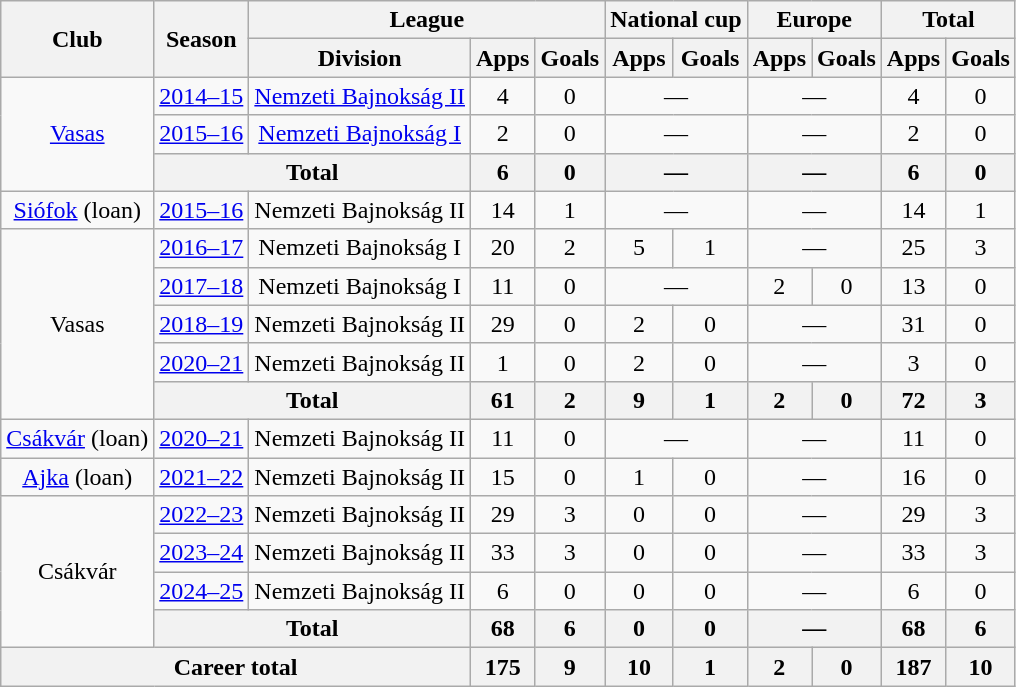<table class="wikitable" style="text-align: center;">
<tr>
<th rowspan="2">Club</th>
<th rowspan="2">Season</th>
<th colspan="3">League</th>
<th colspan="2">National cup</th>
<th colspan="2">Europe</th>
<th colspan="2">Total</th>
</tr>
<tr>
<th>Division</th>
<th>Apps</th>
<th>Goals</th>
<th>Apps</th>
<th>Goals</th>
<th>Apps</th>
<th>Goals</th>
<th>Apps</th>
<th>Goals</th>
</tr>
<tr>
<td rowspan="3"><a href='#'>Vasas</a></td>
<td><a href='#'>2014–15</a></td>
<td><a href='#'>Nemzeti Bajnokság II</a></td>
<td>4</td>
<td>0</td>
<td colspan="2">—</td>
<td colspan="2">—</td>
<td>4</td>
<td>0</td>
</tr>
<tr>
<td><a href='#'>2015–16</a></td>
<td><a href='#'>Nemzeti Bajnokság I</a></td>
<td>2</td>
<td>0</td>
<td colspan="2">—</td>
<td colspan="2">—</td>
<td>2</td>
<td>0</td>
</tr>
<tr>
<th colspan="2">Total</th>
<th>6</th>
<th>0</th>
<th colspan="2">—</th>
<th colspan="2">—</th>
<th>6</th>
<th>0</th>
</tr>
<tr>
<td><a href='#'>Siófok</a>  (loan)</td>
<td><a href='#'>2015–16</a></td>
<td>Nemzeti Bajnokság II</td>
<td>14</td>
<td>1</td>
<td colspan="2">—</td>
<td colspan="2">—</td>
<td>14</td>
<td>1</td>
</tr>
<tr>
<td rowspan="5">Vasas</td>
<td><a href='#'>2016–17</a></td>
<td>Nemzeti Bajnokság I</td>
<td>20</td>
<td>2</td>
<td>5</td>
<td>1</td>
<td colspan="2">—</td>
<td>25</td>
<td>3</td>
</tr>
<tr>
<td><a href='#'>2017–18</a></td>
<td>Nemzeti Bajnokság I</td>
<td>11</td>
<td>0</td>
<td colspan="2">—</td>
<td>2</td>
<td>0</td>
<td>13</td>
<td>0</td>
</tr>
<tr>
<td><a href='#'>2018–19</a></td>
<td>Nemzeti Bajnokság II</td>
<td>29</td>
<td>0</td>
<td>2</td>
<td>0</td>
<td colspan="2">—</td>
<td>31</td>
<td>0</td>
</tr>
<tr>
<td><a href='#'>2020–21</a></td>
<td>Nemzeti Bajnokság II</td>
<td>1</td>
<td>0</td>
<td>2</td>
<td>0</td>
<td colspan="2">—</td>
<td>3</td>
<td>0</td>
</tr>
<tr>
<th colspan="2">Total</th>
<th>61</th>
<th>2</th>
<th>9</th>
<th>1</th>
<th>2</th>
<th>0</th>
<th>72</th>
<th>3</th>
</tr>
<tr>
<td><a href='#'>Csákvár</a>  (loan)</td>
<td><a href='#'>2020–21</a></td>
<td>Nemzeti Bajnokság II</td>
<td>11</td>
<td>0</td>
<td colspan="2">—</td>
<td colspan="2">—</td>
<td>11</td>
<td>0</td>
</tr>
<tr>
<td><a href='#'>Ajka</a>  (loan)</td>
<td><a href='#'>2021–22</a></td>
<td>Nemzeti Bajnokság II</td>
<td>15</td>
<td>0</td>
<td>1</td>
<td>0</td>
<td colspan="2">—</td>
<td>16</td>
<td>0</td>
</tr>
<tr>
<td rowspan="4">Csákvár</td>
<td><a href='#'>2022–23</a></td>
<td>Nemzeti Bajnokság II</td>
<td>29</td>
<td>3</td>
<td>0</td>
<td>0</td>
<td colspan="2">—</td>
<td>29</td>
<td>3</td>
</tr>
<tr>
<td><a href='#'>2023–24</a></td>
<td>Nemzeti Bajnokság II</td>
<td>33</td>
<td>3</td>
<td>0</td>
<td>0</td>
<td colspan="2">—</td>
<td>33</td>
<td>3</td>
</tr>
<tr>
<td><a href='#'>2024–25</a></td>
<td>Nemzeti Bajnokság II</td>
<td>6</td>
<td>0</td>
<td>0</td>
<td>0</td>
<td colspan="2">—</td>
<td>6</td>
<td>0</td>
</tr>
<tr>
<th colspan="2">Total</th>
<th>68</th>
<th>6</th>
<th>0</th>
<th>0</th>
<th colspan="2">—</th>
<th>68</th>
<th>6</th>
</tr>
<tr>
<th colspan="3">Career total</th>
<th>175</th>
<th>9</th>
<th>10</th>
<th>1</th>
<th>2</th>
<th>0</th>
<th>187</th>
<th>10</th>
</tr>
</table>
